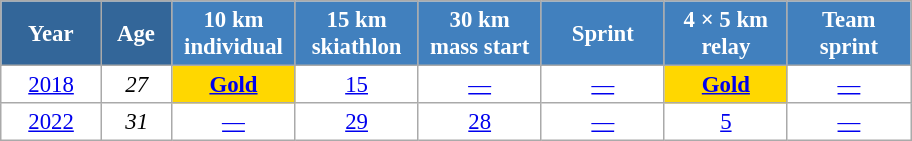<table class="wikitable" style="font-size:95%; text-align:center; border:grey solid 1px; border-collapse:collapse; background:#ffffff;">
<tr>
<th style="background-color:#369; color:white; width:60px;"> Year </th>
<th style="background-color:#369; color:white; width:40px;"> Age </th>
<th style="background-color:#4180be; color:white; width:75px;"> 10 km <br> individual </th>
<th style="background-color:#4180be; color:white; width:75px;"> 15 km <br> skiathlon </th>
<th style="background-color:#4180be; color:white; width:75px;"> 30 km <br> mass start </th>
<th style="background-color:#4180be; color:white; width:75px;"> Sprint </th>
<th style="background-color:#4180be; color:white; width:75px;"> 4 × 5 km <br> relay </th>
<th style="background-color:#4180be; color:white; width:75px;"> Team <br> sprint </th>
</tr>
<tr>
<td><a href='#'>2018</a></td>
<td><em>27</em></td>
<td style="background:gold;"><a href='#'><strong>Gold</strong></a></td>
<td><a href='#'>15</a></td>
<td><a href='#'>—</a></td>
<td><a href='#'>—</a></td>
<td style="background:gold;"><a href='#'><strong>Gold</strong></a></td>
<td><a href='#'>—</a></td>
</tr>
<tr>
<td><a href='#'>2022</a></td>
<td><em>31</em></td>
<td><a href='#'>—</a></td>
<td><a href='#'>29</a></td>
<td><a href='#'>28</a></td>
<td><a href='#'>—</a></td>
<td><a href='#'>5</a></td>
<td><a href='#'>—</a></td>
</tr>
</table>
